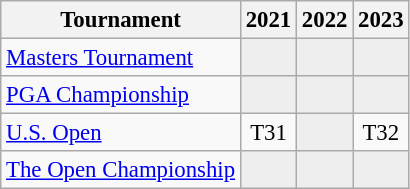<table class="wikitable" style="font-size:95%;text-align:center;">
<tr>
<th>Tournament</th>
<th>2021</th>
<th>2022</th>
<th>2023</th>
</tr>
<tr>
<td align=left><a href='#'>Masters Tournament</a></td>
<td style="background:#eeeeee;"></td>
<td style="background:#eeeeee;"></td>
<td style="background:#eeeeee;"></td>
</tr>
<tr>
<td align=left><a href='#'>PGA Championship</a></td>
<td style="background:#eeeeee;"></td>
<td style="background:#eeeeee;"></td>
<td style="background:#eeeeee;"></td>
</tr>
<tr>
<td align=left><a href='#'>U.S. Open</a></td>
<td>T31</td>
<td style="background:#eeeeee;"></td>
<td>T32</td>
</tr>
<tr>
<td align=left><a href='#'>The Open Championship</a></td>
<td style="background:#eeeeee;"></td>
<td style="background:#eeeeee;"></td>
<td style="background:#eeeeee;"></td>
</tr>
</table>
